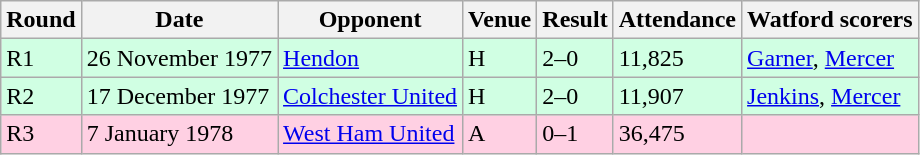<table class="wikitable sortable" text-align:center">
<tr>
<th>Round</th>
<th>Date</th>
<th>Opponent</th>
<th>Venue</th>
<th class=unsortable>Result</th>
<th>Attendance</th>
<th class=unsortable>Watford scorers</th>
</tr>
<tr style="background-color: #d0ffe3;">
<td>R1</td>
<td>26 November 1977</td>
<td><a href='#'>Hendon</a></td>
<td>H</td>
<td>2–0</td>
<td>11,825</td>
<td><a href='#'>Garner</a>, <a href='#'>Mercer</a></td>
</tr>
<tr style="background-color: #d0ffe3;">
<td>R2</td>
<td>17 December 1977</td>
<td><a href='#'>Colchester United</a></td>
<td>H</td>
<td>2–0</td>
<td>11,907</td>
<td><a href='#'>Jenkins</a>, <a href='#'>Mercer</a></td>
</tr>
<tr style="background-color: #ffd0e3;">
<td>R3</td>
<td>7 January 1978</td>
<td><a href='#'>West Ham United</a></td>
<td>A</td>
<td>0–1</td>
<td>36,475</td>
<td></td>
</tr>
</table>
